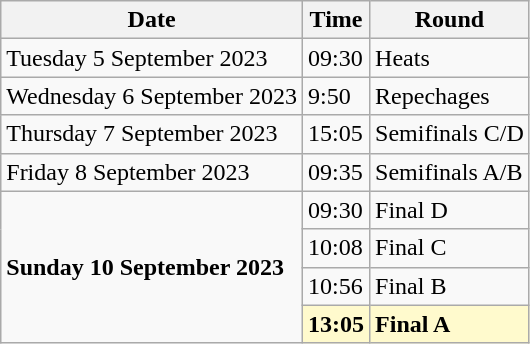<table class="wikitable">
<tr>
<th>Date</th>
<th>Time</th>
<th>Round</th>
</tr>
<tr>
<td>Tuesday 5 September 2023</td>
<td>09:30</td>
<td>Heats</td>
</tr>
<tr>
<td>Wednesday 6 September 2023</td>
<td>9:50</td>
<td>Repechages</td>
</tr>
<tr>
<td>Thursday 7 September 2023</td>
<td>15:05</td>
<td>Semifinals C/D</td>
</tr>
<tr>
<td>Friday 8 September 2023</td>
<td>09:35</td>
<td>Semifinals A/B</td>
</tr>
<tr>
<td rowspan=4><strong>Sunday 10 September 2023 </strong></td>
<td>09:30</td>
<td>Final D</td>
</tr>
<tr>
<td>10:08</td>
<td>Final C</td>
</tr>
<tr>
<td>10:56</td>
<td>Final B</td>
</tr>
<tr>
<td style=background:lemonchiffon><strong>13:05</strong></td>
<td style=background:lemonchiffon><strong>Final A</strong></td>
</tr>
</table>
